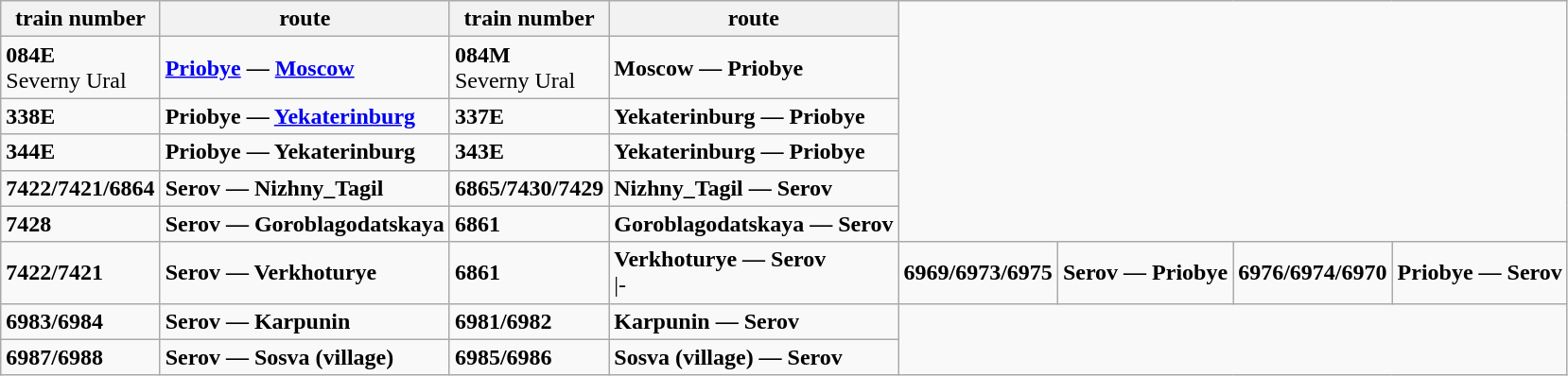<table class="wikitable collapsible collapsed" font-size: 95%;>
<tr>
<th>train number</th>
<th>route</th>
<th>train number</th>
<th>route</th>
</tr>
<tr>
<td><strong>084E</strong> <br>Severny Ural</td>
<td><strong><a href='#'>Priobye</a> — <a href='#'>Moscow</a></strong></td>
<td><strong>084M</strong><br>Severny Ural</td>
<td><strong>Moscow — Priobye</strong></td>
</tr>
<tr>
<td><strong>338E</strong></td>
<td><strong>Priobye — <a href='#'>Yekaterinburg</a></strong></td>
<td><strong>337E</strong></td>
<td><strong>Yekaterinburg — Priobye</strong></td>
</tr>
<tr>
<td><strong>344E</strong></td>
<td><strong>Priobye — Yekaterinburg</strong></td>
<td><strong>343E</strong></td>
<td><strong>Yekaterinburg — Priobye</strong></td>
</tr>
<tr>
<td><strong>7422/7421/6864</strong></td>
<td><strong>Serov — Nizhny_Tagil</strong></td>
<td><strong>6865/7430/7429</strong></td>
<td><strong>Nizhny_Tagil — Serov</strong></td>
</tr>
<tr>
<td><strong>7428</strong></td>
<td><strong>Serov — Goroblagodatskaya</strong></td>
<td><strong>6861</strong></td>
<td><strong>Goroblagodatskaya — Serov</strong></td>
</tr>
<tr>
<td><strong>7422/7421</strong></td>
<td><strong>Serov — Verkhoturye</strong></td>
<td><strong>6861</strong></td>
<td><strong>Verkhoturye — Serov</strong><br>|-</td>
<td><strong>6969/6973/6975</strong></td>
<td><strong>Serov — Priobye</strong></td>
<td><strong>6976/6974/6970</strong></td>
<td><strong>Priobye — Serov</strong></td>
</tr>
<tr>
<td><strong>6983/6984</strong></td>
<td><strong>Serov — Karpunin</strong></td>
<td><strong>6981/6982</strong></td>
<td><strong>Karpunin — Serov</strong></td>
</tr>
<tr>
<td><strong>6987/6988</strong></td>
<td><strong>Serov — Sosva (village)</strong></td>
<td><strong>6985/6986</strong></td>
<td><strong>Sosva (village) — Serov</strong></td>
</tr>
</table>
